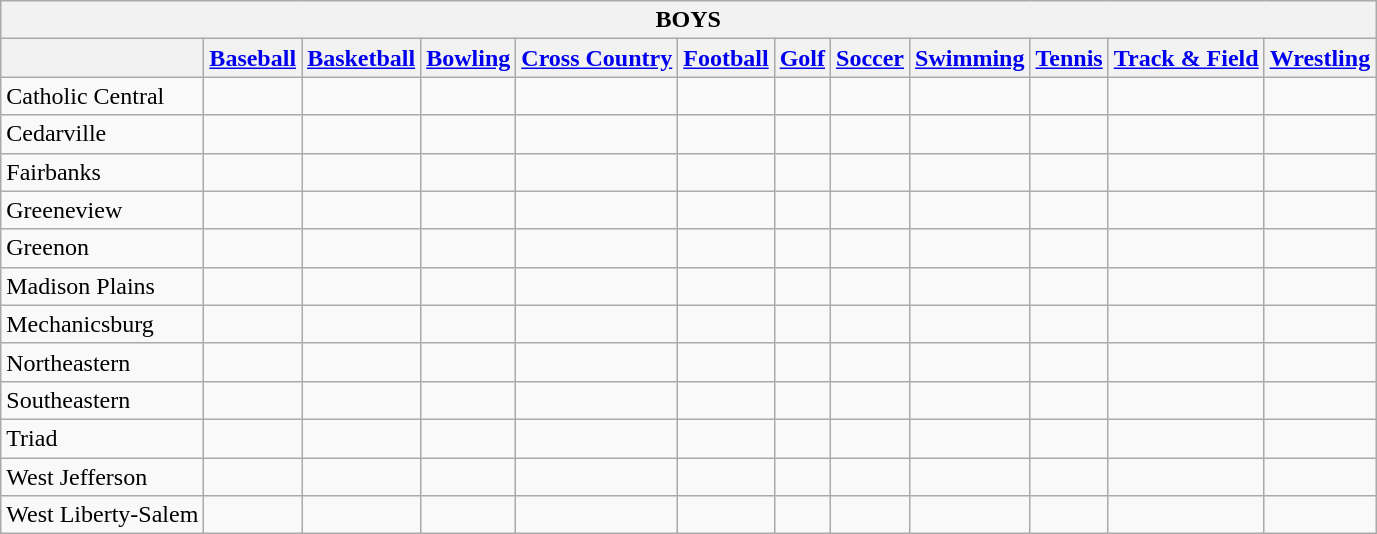<table class="wikitable">
<tr>
<th colspan="12">BOYS</th>
</tr>
<tr>
<th></th>
<th><a href='#'>Baseball</a></th>
<th><a href='#'>Basketball</a></th>
<th><a href='#'>Bowling</a></th>
<th><a href='#'>Cross Country</a></th>
<th><a href='#'>Football</a></th>
<th><a href='#'>Golf</a></th>
<th><a href='#'>Soccer</a></th>
<th><a href='#'>Swimming</a></th>
<th><a href='#'>Tennis</a></th>
<th><a href='#'>Track & Field</a></th>
<th><a href='#'>Wrestling</a></th>
</tr>
<tr>
<td>Catholic Central</td>
<td></td>
<td></td>
<td></td>
<td></td>
<td></td>
<td></td>
<td></td>
<td></td>
<td></td>
<td></td>
<td></td>
</tr>
<tr>
<td>Cedarville</td>
<td></td>
<td></td>
<td></td>
<td></td>
<td></td>
<td></td>
<td></td>
<td></td>
<td></td>
<td></td>
<td></td>
</tr>
<tr>
<td>Fairbanks</td>
<td></td>
<td></td>
<td></td>
<td></td>
<td></td>
<td></td>
<td></td>
<td></td>
<td></td>
<td></td>
<td></td>
</tr>
<tr>
<td>Greeneview</td>
<td></td>
<td></td>
<td></td>
<td></td>
<td></td>
<td></td>
<td></td>
<td></td>
<td></td>
<td></td>
<td></td>
</tr>
<tr>
<td>Greenon</td>
<td></td>
<td></td>
<td></td>
<td></td>
<td></td>
<td></td>
<td></td>
<td></td>
<td></td>
<td></td>
<td></td>
</tr>
<tr>
<td>Madison Plains</td>
<td></td>
<td></td>
<td></td>
<td></td>
<td></td>
<td></td>
<td></td>
<td></td>
<td></td>
<td></td>
<td></td>
</tr>
<tr>
<td>Mechanicsburg</td>
<td></td>
<td></td>
<td></td>
<td></td>
<td></td>
<td></td>
<td></td>
<td></td>
<td></td>
<td></td>
<td></td>
</tr>
<tr>
<td>Northeastern</td>
<td></td>
<td></td>
<td></td>
<td></td>
<td></td>
<td></td>
<td></td>
<td></td>
<td></td>
<td></td>
<td></td>
</tr>
<tr>
<td>Southeastern</td>
<td></td>
<td></td>
<td></td>
<td></td>
<td></td>
<td></td>
<td></td>
<td></td>
<td></td>
<td></td>
<td></td>
</tr>
<tr>
<td>Triad</td>
<td></td>
<td></td>
<td></td>
<td></td>
<td></td>
<td></td>
<td></td>
<td></td>
<td></td>
<td></td>
<td></td>
</tr>
<tr>
<td>West Jefferson</td>
<td></td>
<td></td>
<td></td>
<td></td>
<td></td>
<td></td>
<td></td>
<td></td>
<td></td>
<td></td>
<td></td>
</tr>
<tr>
<td>West Liberty-Salem</td>
<td></td>
<td></td>
<td></td>
<td></td>
<td></td>
<td></td>
<td></td>
<td></td>
<td></td>
<td></td>
<td></td>
</tr>
</table>
